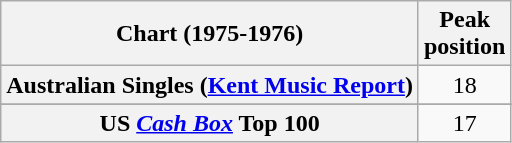<table class="wikitable sortable plainrowheaders" style="text-align:center">
<tr>
<th>Chart (1975-1976)</th>
<th>Peak<br>position</th>
</tr>
<tr>
<th scope="row">Australian Singles (<a href='#'>Kent Music Report</a>)</th>
<td style="text-align:center;">18</td>
</tr>
<tr>
</tr>
<tr>
</tr>
<tr>
<th scope="row">US <a href='#'><em>Cash Box</em></a> Top 100</th>
<td align="center">17</td>
</tr>
</table>
